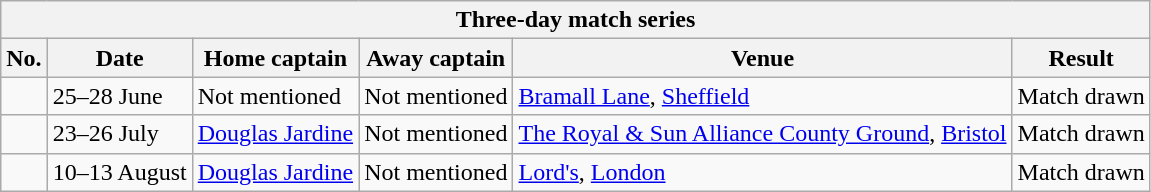<table class="wikitable">
<tr>
<th colspan="9">Three-day match series</th>
</tr>
<tr>
<th>No.</th>
<th>Date</th>
<th>Home captain</th>
<th>Away captain</th>
<th>Venue</th>
<th>Result</th>
</tr>
<tr>
<td></td>
<td>25–28 June</td>
<td>Not mentioned</td>
<td>Not mentioned</td>
<td><a href='#'>Bramall Lane</a>, <a href='#'>Sheffield</a></td>
<td>Match drawn</td>
</tr>
<tr>
<td></td>
<td>23–26 July</td>
<td><a href='#'>Douglas Jardine</a></td>
<td>Not mentioned</td>
<td><a href='#'>The Royal & Sun Alliance County Ground</a>, <a href='#'>Bristol</a></td>
<td>Match drawn</td>
</tr>
<tr>
<td></td>
<td>10–13 August</td>
<td><a href='#'>Douglas Jardine</a></td>
<td>Not mentioned</td>
<td><a href='#'>Lord's</a>, <a href='#'>London</a></td>
<td>Match drawn</td>
</tr>
</table>
